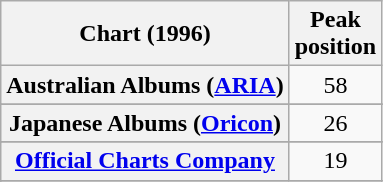<table class="wikitable sortable plainrowheaders" style="text-align:center">
<tr>
<th>Chart (1996)</th>
<th>Peak<br>position</th>
</tr>
<tr>
<th scope="row">Australian Albums (<a href='#'>ARIA</a>)</th>
<td align="center">58</td>
</tr>
<tr>
</tr>
<tr>
</tr>
<tr>
</tr>
<tr>
</tr>
<tr>
</tr>
<tr>
</tr>
<tr>
</tr>
<tr>
</tr>
<tr>
<th scope="row">Japanese Albums (<a href='#'>Oricon</a>)</th>
<td align="center">26</td>
</tr>
<tr>
</tr>
<tr>
<th scope="row"><a href='#'>Official Charts Company</a></th>
<td align="center">19</td>
</tr>
<tr>
</tr>
<tr>
</tr>
</table>
